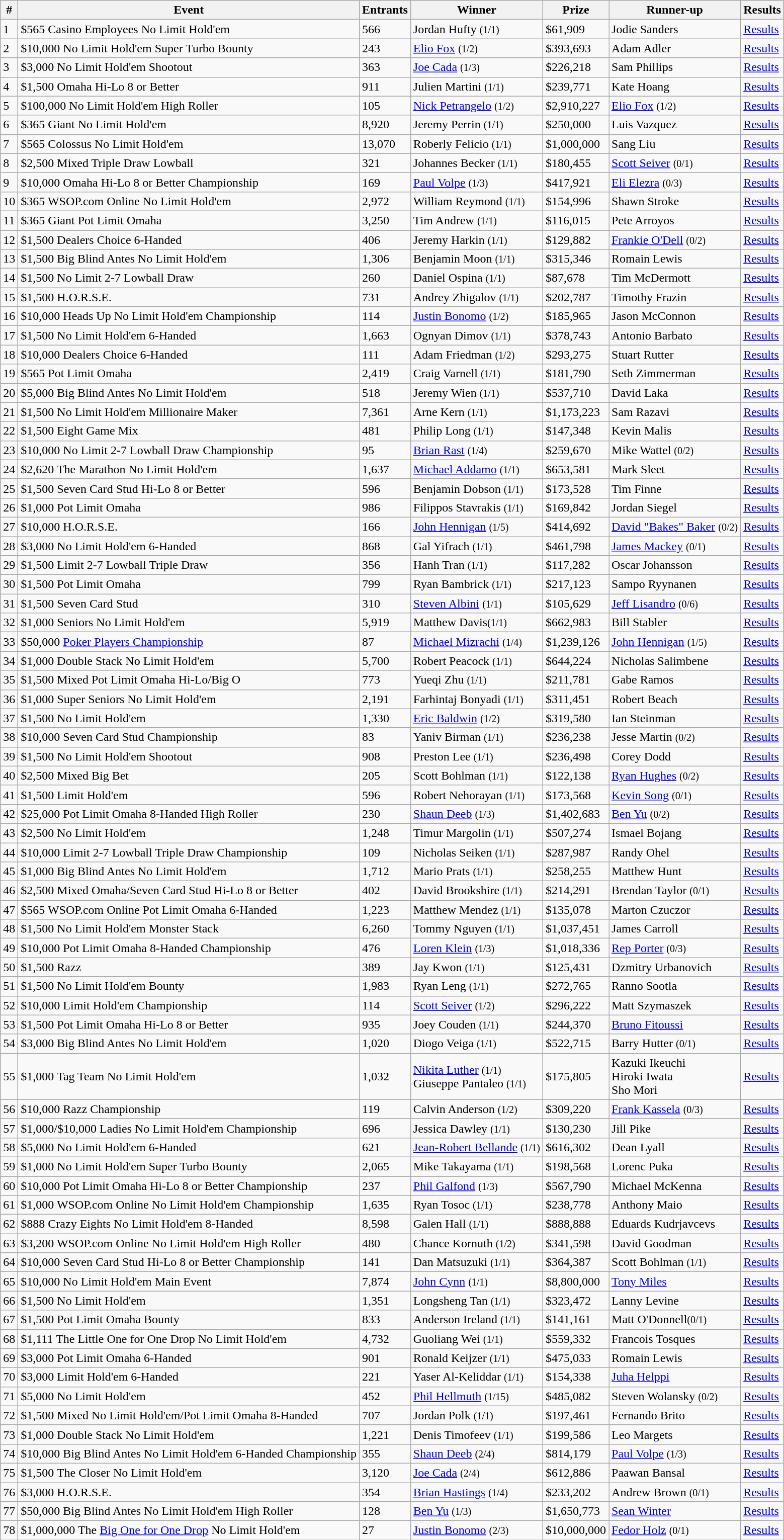<table class="wikitable sortable">
<tr>
<th bgcolor="#FFEBAD">#</th>
<th bgcolor="#FFEBAD">Event</th>
<th bgcolor="#FFEBAD">Entrants</th>
<th bgcolor="#FFEBAD">Winner</th>
<th bgcolor="#FFEBAD">Prize</th>
<th bgcolor="#FFEBAD">Runner-up</th>
<th bgcolor="#FFEBAD">Results</th>
</tr>
<tr>
<td>1</td>
<td>$565 Casino Employees No Limit Hold'em</td>
<td>566</td>
<td>Jordan Hufty <small>(1/1)</small></td>
<td>$61,909</td>
<td>Jodie Sanders</td>
<td><a href='#'>Results</a></td>
</tr>
<tr>
<td>2</td>
<td>$10,000 No Limit Hold'em Super Turbo Bounty</td>
<td>243</td>
<td><a href='#'>Elio Fox</a> <small>(1/2)</small></td>
<td>$393,693</td>
<td>Adam Adler</td>
<td><a href='#'>Results</a></td>
</tr>
<tr>
<td>3</td>
<td>$3,000 No Limit Hold'em Shootout</td>
<td>363</td>
<td><a href='#'>Joe Cada</a> <small>(1/3)</small></td>
<td>$226,218</td>
<td>Sam Phillips</td>
<td><a href='#'>Results</a></td>
</tr>
<tr>
<td>4</td>
<td>$1,500 Omaha Hi-Lo 8 or Better</td>
<td>911</td>
<td>Julien Martini <small>(1/1)</small></td>
<td>$239,771</td>
<td>Kate Hoang</td>
<td><a href='#'>Results</a></td>
</tr>
<tr>
<td>5</td>
<td>$100,000 No Limit Hold'em High Roller</td>
<td>105</td>
<td><a href='#'>Nick Petrangelo</a> <small>(1/2)</small></td>
<td>$2,910,227</td>
<td><a href='#'>Elio Fox</a> <small>(1/2)</small></td>
<td><a href='#'>Results</a></td>
</tr>
<tr>
<td>6</td>
<td>$365 Giant No Limit Hold'em</td>
<td>8,920</td>
<td>Jeremy Perrin <small>(1/1)</small></td>
<td>$250,000</td>
<td>Luis Vazquez</td>
<td><a href='#'>Results</a></td>
</tr>
<tr>
<td>7</td>
<td>$565 Colossus No Limit Hold'em</td>
<td>13,070</td>
<td>Roberly Felicio <small>(1/1)</small></td>
<td>$1,000,000</td>
<td>Sang Liu</td>
<td><a href='#'>Results</a></td>
</tr>
<tr>
<td>8</td>
<td>$2,500 Mixed Triple Draw Lowball</td>
<td>321</td>
<td>Johannes Becker <small>(1/1)</small></td>
<td>$180,455</td>
<td><a href='#'>Scott Seiver</a> <small>(0/1)</small></td>
<td><a href='#'>Results</a></td>
</tr>
<tr>
<td>9</td>
<td>$10,000 Omaha Hi-Lo 8 or Better Championship</td>
<td>169</td>
<td><a href='#'>Paul Volpe</a> <small>(1/3)</small></td>
<td>$417,921</td>
<td><a href='#'>Eli Elezra</a> <small>(0/3)</small></td>
<td><a href='#'>Results</a></td>
</tr>
<tr>
<td>10</td>
<td>$365 WSOP.com Online No Limit Hold'em</td>
<td>2,972</td>
<td>William Reymond <small>(1/1)</small></td>
<td>$154,996</td>
<td>Shawn Stroke</td>
<td><a href='#'>Results</a></td>
</tr>
<tr>
<td>11</td>
<td>$365 Giant Pot Limit Omaha</td>
<td>3,250</td>
<td>Tim Andrew <small>(1/1)</small></td>
<td>$116,015</td>
<td>Pete Arroyos</td>
<td><a href='#'>Results</a></td>
</tr>
<tr>
<td>12</td>
<td>$1,500 Dealers Choice 6-Handed</td>
<td>406</td>
<td>Jeremy Harkin <small>(1/1)</small></td>
<td>$129,882</td>
<td><a href='#'>Frankie O'Dell</a> <small>(0/2)</small></td>
<td><a href='#'>Results</a></td>
</tr>
<tr>
<td>13</td>
<td>$1,500 Big Blind Antes No Limit Hold'em</td>
<td>1,306</td>
<td>Benjamin Moon <small>(1/1)</small></td>
<td>$315,346</td>
<td>Romain Lewis</td>
<td><a href='#'>Results</a></td>
</tr>
<tr>
<td>14</td>
<td>$1,500 No Limit 2-7 Lowball Draw</td>
<td>260</td>
<td>Daniel Ospina <small>(1/1)</small></td>
<td>$87,678</td>
<td>Tim McDermott</td>
<td><a href='#'>Results</a></td>
</tr>
<tr>
<td>15</td>
<td>$1,500 H.O.R.S.E.</td>
<td>731</td>
<td>Andrey Zhigalov <small>(1/1)</small></td>
<td>$202,787</td>
<td>Timothy Frazin</td>
<td><a href='#'>Results</a></td>
</tr>
<tr>
<td>16</td>
<td>$10,000 Heads Up No Limit Hold'em Championship</td>
<td>114</td>
<td><a href='#'>Justin Bonomo</a> <small>(1/2)</small></td>
<td>$185,965</td>
<td>Jason McConnon</td>
<td><a href='#'>Results</a></td>
</tr>
<tr>
<td>17</td>
<td>$1,500 No Limit Hold'em 6-Handed</td>
<td>1,663</td>
<td>Ognyan Dimov <small>(1/1)</small></td>
<td>$378,743</td>
<td>Antonio Barbato</td>
<td><a href='#'>Results</a></td>
</tr>
<tr>
<td>18</td>
<td>$10,000 Dealers Choice 6-Handed</td>
<td>111</td>
<td>Adam Friedman <small>(1/2)</small></td>
<td>$293,275</td>
<td>Stuart Rutter</td>
<td><a href='#'>Results</a></td>
</tr>
<tr>
<td>19</td>
<td>$565 Pot Limit Omaha</td>
<td>2,419</td>
<td>Craig Varnell <small>(1/1)</small></td>
<td>$181,790</td>
<td>Seth Zimmerman</td>
<td><a href='#'>Results</a></td>
</tr>
<tr>
<td>20</td>
<td>$5,000 Big Blind Antes No Limit Hold'em</td>
<td>518</td>
<td>Jeremy Wien <small>(1/1)</small></td>
<td>$537,710</td>
<td>David Laka</td>
<td><a href='#'>Results</a></td>
</tr>
<tr>
<td>21</td>
<td>$1,500 No Limit Hold'em Millionaire Maker</td>
<td>7,361</td>
<td>Arne Kern <small>(1/1)</small></td>
<td>$1,173,223</td>
<td>Sam Razavi</td>
<td><a href='#'>Results</a></td>
</tr>
<tr>
<td>22</td>
<td>$1,500 Eight Game Mix</td>
<td>481</td>
<td>Philip Long <small>(1/1)</small></td>
<td>$147,348</td>
<td>Kevin Malis</td>
<td><a href='#'>Results</a></td>
</tr>
<tr>
<td>23</td>
<td>$10,000 No Limit 2-7 Lowball Draw Championship</td>
<td>95</td>
<td><a href='#'>Brian Rast</a> <small>(1/4)</small></td>
<td>$259,670</td>
<td>Mike Wattel <small>(0/2)</small></td>
<td><a href='#'>Results</a></td>
</tr>
<tr>
<td>24</td>
<td>$2,620 The Marathon No Limit Hold'em</td>
<td>1,637</td>
<td><a href='#'>Michael Addamo</a> <small>(1/1)</small></td>
<td>$653,581</td>
<td>Mark Sleet</td>
<td><a href='#'>Results</a></td>
</tr>
<tr>
<td>25</td>
<td>$1,500 Seven Card Stud Hi-Lo 8 or Better</td>
<td>596</td>
<td>Benjamin Dobson <small>(1/1)</small></td>
<td>$173,528</td>
<td>Tim Finne</td>
<td><a href='#'>Results</a></td>
</tr>
<tr>
<td>26</td>
<td>$1,000 Pot Limit Omaha</td>
<td>986</td>
<td>Filippos Stavrakis <small>(1/1)</small></td>
<td>$169,842</td>
<td>Jordan Siegel</td>
<td><a href='#'>Results</a></td>
</tr>
<tr>
<td>27</td>
<td>$10,000 H.O.R.S.E.</td>
<td>166</td>
<td><a href='#'>John Hennigan</a> <small>(1/5)</small></td>
<td>$414,692</td>
<td><a href='#'>David "Bakes" Baker</a> <small>(0/2)</small></td>
<td><a href='#'>Results</a></td>
</tr>
<tr>
<td>28</td>
<td>$3,000 No Limit Hold'em 6-Handed</td>
<td>868</td>
<td>Gal Yifrach <small>(1/1)</small></td>
<td>$461,798</td>
<td><a href='#'>James Mackey</a> <small>(0/1)</small></td>
<td><a href='#'>Results</a></td>
</tr>
<tr>
<td>29</td>
<td>$1,500 Limit 2-7 Lowball Triple Draw</td>
<td>356</td>
<td>Hanh Tran <small>(1/1)</small></td>
<td>$117,282</td>
<td>Oscar Johansson</td>
<td><a href='#'>Results</a></td>
</tr>
<tr>
<td>30</td>
<td>$1,500 Pot Limit Omaha</td>
<td>799</td>
<td>Ryan Bambrick <small>(1/1)</small></td>
<td>$217,123</td>
<td>Sampo Ryynanen</td>
<td><a href='#'>Results</a></td>
</tr>
<tr>
<td>31</td>
<td>$1,500 Seven Card Stud</td>
<td>310</td>
<td><a href='#'>Steven Albini</a> <small>(1/1)</small></td>
<td>$105,629</td>
<td><a href='#'>Jeff Lisandro</a> <small>(0/6)</small></td>
<td><a href='#'>Results</a></td>
</tr>
<tr>
<td>32</td>
<td>$1,000 Seniors No Limit Hold'em</td>
<td>5,919</td>
<td>Matthew Davis<small>(1/1)</small></td>
<td>$662,983</td>
<td>Bill Stabler</td>
<td><a href='#'>Results</a></td>
</tr>
<tr>
<td>33</td>
<td>$50,000 <a href='#'>Poker Players Championship</a></td>
<td>87</td>
<td><a href='#'>Michael Mizrachi</a> <small>(1/4)</small></td>
<td>$1,239,126</td>
<td><a href='#'>John Hennigan</a> <small>(1/5)</small></td>
<td><a href='#'>Results</a></td>
</tr>
<tr>
<td>34</td>
<td>$1,000 Double Stack No Limit Hold'em</td>
<td>5,700</td>
<td>Robert Peacock <small>(1/1)</small></td>
<td>$644,224</td>
<td>Nicholas Salimbene</td>
<td><a href='#'>Results</a></td>
</tr>
<tr>
<td>35</td>
<td>$1,500 Mixed Pot Limit Omaha Hi-Lo/Big O</td>
<td>773</td>
<td>Yueqi Zhu <small>(1/1)</small></td>
<td>$211,781</td>
<td>Gabe Ramos</td>
<td><a href='#'>Results</a></td>
</tr>
<tr>
<td>36</td>
<td>$1,000 Super Seniors No Limit Hold'em</td>
<td>2,191</td>
<td>Farhintaj Bonyadi <small>(1/1)</small></td>
<td>$311,451</td>
<td>Robert Beach</td>
<td><a href='#'>Results</a></td>
</tr>
<tr>
<td>37</td>
<td>$1,500 No Limit Hold'em</td>
<td>1,330</td>
<td><a href='#'>Eric Baldwin</a> <small>(1/2)</small></td>
<td>$319,580</td>
<td>Ian Steinman</td>
<td><a href='#'>Results</a></td>
</tr>
<tr>
<td>38</td>
<td>$10,000 Seven Card Stud Championship</td>
<td>83</td>
<td>Yaniv Birman <small>(1/1)</small></td>
<td>$236,238</td>
<td>Jesse Martin <small>(0/2)</small></td>
<td><a href='#'>Results</a></td>
</tr>
<tr>
<td>39</td>
<td>$1,500 No Limit Hold'em Shootout</td>
<td>908</td>
<td>Preston Lee <small>(1/1)</small></td>
<td>$236,498</td>
<td>Corey Dodd</td>
<td><a href='#'>Results</a></td>
</tr>
<tr>
<td>40</td>
<td>$2,500 Mixed Big Bet</td>
<td>205</td>
<td>Scott Bohlman <small>(1/1)</small></td>
<td>$122,138</td>
<td><a href='#'>Ryan Hughes</a> <small>(0/2)</small></td>
<td><a href='#'>Results</a></td>
</tr>
<tr>
<td>41</td>
<td>$1,500 Limit Hold'em</td>
<td>596</td>
<td>Robert Nehorayan <small>(1/1)</small></td>
<td>$173,568</td>
<td><a href='#'>Kevin Song</a> <small>(0/1)</small></td>
<td><a href='#'>Results</a></td>
</tr>
<tr>
<td>42</td>
<td>$25,000 Pot Limit Omaha 8-Handed High Roller</td>
<td>230</td>
<td><a href='#'>Shaun Deeb</a> <small>(1/3)</small></td>
<td>$1,402,683</td>
<td><a href='#'>Ben Yu</a> <small>(0/2)</small></td>
<td><a href='#'>Results</a></td>
</tr>
<tr>
<td>43</td>
<td>$2,500 No Limit Hold'em</td>
<td>1,248</td>
<td>Timur Margolin <small>(1/1)</small></td>
<td>$507,274</td>
<td>Ismael Bojang</td>
<td><a href='#'>Results</a></td>
</tr>
<tr>
<td>44</td>
<td>$10,000 Limit 2-7 Lowball Triple Draw Championship</td>
<td>109</td>
<td>Nicholas Seiken <small>(1/1)</small></td>
<td>$287,987</td>
<td>Randy Ohel</td>
<td><a href='#'>Results</a></td>
</tr>
<tr>
<td>45</td>
<td>$1,000 Big Blind Antes No Limit Hold'em</td>
<td>1,712</td>
<td>Mario Prats <small>(1/1)</small></td>
<td>$258,255</td>
<td>Matthew Hunt</td>
<td><a href='#'>Results</a></td>
</tr>
<tr>
<td>46</td>
<td>$2,500 Mixed Omaha/Seven Card Stud Hi-Lo 8 or Better</td>
<td>402</td>
<td>David Brookshire <small>(1/1)</small></td>
<td>$214,291</td>
<td>Brendan Taylor <small>(0/1)</small></td>
<td><a href='#'>Results</a></td>
</tr>
<tr>
<td>47</td>
<td>$565 WSOP.com Online Pot Limit Omaha 6-Handed</td>
<td>1,223</td>
<td>Matthew Mendez <small>(1/1)</small></td>
<td>$135,078</td>
<td>Marton Czuczor</td>
<td><a href='#'>Results</a></td>
</tr>
<tr>
<td>48</td>
<td>$1,500 No Limit Hold'em Monster Stack</td>
<td>6,260</td>
<td>Tommy Nguyen <small>(1/1)</small></td>
<td>$1,037,451</td>
<td>James Carroll</td>
<td><a href='#'>Results</a></td>
</tr>
<tr>
<td>49</td>
<td>$10,000 Pot Limit Omaha 8-Handed Championship</td>
<td>476</td>
<td><a href='#'>Loren Klein</a> <small>(1/3)</small></td>
<td>$1,018,336</td>
<td><a href='#'>Rep Porter</a> <small>(0/3)</small></td>
<td><a href='#'>Results</a></td>
</tr>
<tr>
<td>50</td>
<td>$1,500 Razz</td>
<td>389</td>
<td>Jay Kwon <small>(1/1)</small></td>
<td>$125,431</td>
<td>Dzmitry Urbanovich</td>
<td><a href='#'>Results</a></td>
</tr>
<tr>
<td>51</td>
<td>$1,500 No Limit Hold'em Bounty</td>
<td>1,983</td>
<td>Ryan Leng <small>(1/1)</small></td>
<td>$272,765</td>
<td>Ranno Sootla</td>
<td><a href='#'>Results</a></td>
</tr>
<tr>
<td>52</td>
<td>$10,000 Limit Hold'em Championship</td>
<td>114</td>
<td><a href='#'>Scott Seiver</a> <small>(1/2)</small></td>
<td>$296,222</td>
<td>Matt Szymaszek</td>
<td><a href='#'>Results</a></td>
</tr>
<tr>
<td>53</td>
<td>$1,500 Pot Limit Omaha Hi-Lo 8 or Better</td>
<td>935</td>
<td>Joey Couden <small>(1/1)</small></td>
<td>$244,370</td>
<td><a href='#'>Bruno Fitoussi</a></td>
<td><a href='#'>Results</a></td>
</tr>
<tr>
<td>54</td>
<td>$3,000 Big Blind Antes No Limit Hold'em</td>
<td>1,020</td>
<td>Diogo Veiga <small>(1/1)</small></td>
<td>$522,715</td>
<td>Barry Hutter <small>(0/1)</small></td>
<td><a href='#'>Results</a></td>
</tr>
<tr>
<td>55</td>
<td>$1,000 Tag Team No Limit Hold'em</td>
<td>1,032</td>
<td><a href='#'>Nikita Luther</a> <small>(1/1)</small><br>Giuseppe Pantaleo <small>(1/1)</small></td>
<td>$175,805</td>
<td>Kazuki Ikeuchi<br>Hiroki Iwata<br>Sho Mori</td>
<td><a href='#'>Results</a></td>
</tr>
<tr>
<td>56</td>
<td>$10,000 Razz Championship</td>
<td>119</td>
<td>Calvin Anderson <small>(1/2)</small></td>
<td>$309,220</td>
<td><a href='#'>Frank Kassela</a> <small>(0/3)</small></td>
<td><a href='#'>Results</a></td>
</tr>
<tr>
<td>57</td>
<td>$1,000/$10,000 Ladies No Limit Hold'em Championship</td>
<td>696</td>
<td>Jessica Dawley <small>(1/1)</small></td>
<td>$130,230</td>
<td>Jill Pike</td>
<td><a href='#'>Results</a></td>
</tr>
<tr>
<td>58</td>
<td>$5,000 No Limit Hold'em 6-Handed</td>
<td>621</td>
<td><a href='#'>Jean-Robert Bellande</a> <small>(1/1)</small></td>
<td>$616,302</td>
<td>Dean Lyall</td>
<td><a href='#'>Results</a></td>
</tr>
<tr>
<td>59</td>
<td>$1,000 No Limit Hold'em Super Turbo Bounty</td>
<td>2,065</td>
<td>Mike Takayama <small>(1/1)</small></td>
<td>$198,568</td>
<td>Lorenc Puka</td>
<td><a href='#'>Results</a></td>
</tr>
<tr>
<td>60</td>
<td>$10,000 Pot Limit Omaha Hi-Lo 8 or Better Championship</td>
<td>237</td>
<td><a href='#'>Phil Galfond</a> <small>(1/3)</small></td>
<td>$567,790</td>
<td>Michael McKenna</td>
<td><a href='#'>Results</a></td>
</tr>
<tr>
<td>61</td>
<td>$1,000 WSOP.com Online No Limit Hold'em Championship</td>
<td>1,635</td>
<td>Ryan Tosoc <small>(1/1)</small></td>
<td>$238,778</td>
<td>Anthony Maio</td>
<td><a href='#'>Results</a></td>
</tr>
<tr>
<td>62</td>
<td>$888 Crazy Eights No Limit Hold'em 8-Handed</td>
<td>8,598</td>
<td>Galen Hall <small>(1/1)</small></td>
<td>$888,888</td>
<td>Eduards Kudrjavcevs</td>
<td><a href='#'>Results</a></td>
</tr>
<tr>
<td>63</td>
<td>$3,200 WSOP.com Online No Limit Hold'em High Roller</td>
<td>480</td>
<td>Chance Kornuth <small>(1/2)</small></td>
<td>$341,598</td>
<td>David Goodman</td>
<td><a href='#'>Results</a></td>
</tr>
<tr>
<td>64</td>
<td>$10,000 Seven Card Stud Hi-Lo 8 or Better Championship</td>
<td>141</td>
<td>Dan Matsuzuki <small>(1/1)</small></td>
<td>$364,387</td>
<td>Scott Bohlman <small>(1/1)</small></td>
<td><a href='#'>Results</a></td>
</tr>
<tr>
<td>65</td>
<td>$10,000 No Limit Hold'em Main Event</td>
<td>7,874</td>
<td><a href='#'>John Cynn</a> <small>(1/1)</small></td>
<td>$8,800,000</td>
<td><a href='#'>Tony Miles</a></td>
<td><a href='#'>Results</a></td>
</tr>
<tr>
<td>66</td>
<td>$1,500 No Limit Hold'em</td>
<td>1,351</td>
<td>Longsheng Tan <small>(1/1)</small></td>
<td>$323,472</td>
<td>Lanny Levine</td>
<td><a href='#'>Results</a></td>
</tr>
<tr>
<td>67</td>
<td>$1,500 Pot Limit Omaha Bounty</td>
<td>833</td>
<td>Anderson Ireland <small>(1/1)</small></td>
<td>$141,161</td>
<td>Matt O'Donnell<small>(0/1)</small></td>
<td><a href='#'>Results</a></td>
</tr>
<tr>
<td>68</td>
<td>$1,111 The Little One for One Drop No Limit Hold'em</td>
<td>4,732</td>
<td>Guoliang Wei <small>(1/1)</small></td>
<td>$559,332</td>
<td>Francois Tosques</td>
<td><a href='#'>Results</a></td>
</tr>
<tr>
<td>69</td>
<td>$3,000 Pot Limit Omaha 6-Handed</td>
<td>901</td>
<td>Ronald Keijzer <small>(1/1)</small></td>
<td>$475,033</td>
<td>Romain Lewis</td>
<td><a href='#'>Results</a></td>
</tr>
<tr>
<td>70</td>
<td>$3,000 Limit Hold'em 6-Handed</td>
<td>221</td>
<td>Yaser Al-Keliddar <small>(1/1)</small></td>
<td>$154,338</td>
<td><a href='#'>Juha Helppi</a></td>
<td><a href='#'>Results</a></td>
</tr>
<tr>
<td>71</td>
<td>$5,000 No Limit Hold'em</td>
<td>452</td>
<td><a href='#'>Phil Hellmuth</a> <small>(1/15)</small></td>
<td>$485,082</td>
<td>Steven Wolansky <small>(0/2)</small></td>
<td><a href='#'>Results</a></td>
</tr>
<tr>
<td>72</td>
<td>$1,500 Mixed No Limit Hold'em/Pot Limit Omaha 8-Handed</td>
<td>707</td>
<td>Jordan Polk <small>(1/1)</small></td>
<td>$197,461</td>
<td>Fernando Brito</td>
<td><a href='#'>Results</a></td>
</tr>
<tr>
<td>73</td>
<td>$1,000 Double Stack No Limit Hold'em</td>
<td>1,221</td>
<td>Denis Timofeev <small>(1/1)</small></td>
<td>$199,586</td>
<td>Leo Margets</td>
<td><a href='#'>Results</a></td>
</tr>
<tr>
<td>74</td>
<td>$10,000 Big Blind Antes No Limit Hold'em 6-Handed Championship</td>
<td>355</td>
<td><a href='#'>Shaun Deeb</a> <small>(2/4)</small></td>
<td>$814,179</td>
<td><a href='#'>Paul Volpe</a> <small>(1/3)</small></td>
<td><a href='#'>Results</a></td>
</tr>
<tr>
<td>75</td>
<td>$1,500 The Closer No Limit Hold'em</td>
<td>3,120</td>
<td><a href='#'>Joe Cada</a> <small>(2/4)</small></td>
<td>$612,886</td>
<td>Paawan Bansal</td>
<td><a href='#'>Results</a></td>
</tr>
<tr>
<td>76</td>
<td>$3,000 H.O.R.S.E.</td>
<td>354</td>
<td><a href='#'>Brian Hastings</a> <small>(1/4)</small></td>
<td>$233,202</td>
<td>Andrew Brown <small>(0/1)</small></td>
<td><a href='#'>Results</a></td>
</tr>
<tr>
<td>77</td>
<td>$50,000 Big Blind Antes No Limit Hold'em High Roller</td>
<td>128</td>
<td><a href='#'>Ben Yu</a> <small>(1/3)</small></td>
<td>$1,650,773</td>
<td><a href='#'>Sean Winter</a></td>
<td><a href='#'>Results</a></td>
</tr>
<tr>
<td>78</td>
<td>$1,000,000 The <a href='#'>Big One for One Drop</a> No Limit Hold'em</td>
<td>27</td>
<td><a href='#'>Justin Bonomo</a> <small>(2/3)</small></td>
<td>$10,000,000</td>
<td><a href='#'>Fedor Holz</a> <small>(0/1)</small></td>
<td><a href='#'>Results</a></td>
</tr>
</table>
